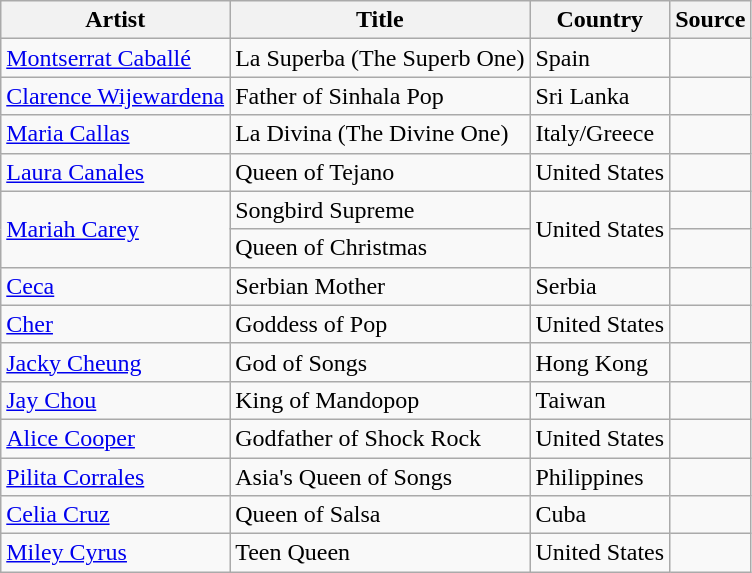<table class="wikitable sortable">
<tr>
<th>Artist</th>
<th>Title</th>
<th>Country</th>
<th class="unsortable">Source</th>
</tr>
<tr>
<td><a href='#'>Montserrat Caballé</a></td>
<td>La Superba (The Superb One)</td>
<td>Spain</td>
<td></td>
</tr>
<tr>
<td><a href='#'>Clarence Wijewardena</a></td>
<td>Father of Sinhala Pop</td>
<td>Sri Lanka</td>
<td></td>
</tr>
<tr>
<td><a href='#'>Maria Callas</a></td>
<td>La Divina (The Divine One)</td>
<td>Italy/Greece</td>
<td></td>
</tr>
<tr>
<td><a href='#'>Laura Canales</a></td>
<td>Queen of Tejano</td>
<td>United States</td>
<td></td>
</tr>
<tr>
<td rowspan="2"><a href='#'>Mariah Carey</a></td>
<td>Songbird Supreme</td>
<td rowspan="2">United States</td>
<td></td>
</tr>
<tr>
<td>Queen of Christmas</td>
<td></td>
</tr>
<tr>
<td><a href='#'>Ceca</a></td>
<td>Serbian Mother</td>
<td>Serbia</td>
<td></td>
</tr>
<tr>
<td><a href='#'>Cher</a></td>
<td>Goddess of Pop</td>
<td>United States</td>
<td></td>
</tr>
<tr>
<td><a href='#'>Jacky Cheung</a></td>
<td>God of Songs</td>
<td>Hong Kong</td>
<td></td>
</tr>
<tr>
<td><a href='#'>Jay Chou</a></td>
<td>King of Mandopop</td>
<td>Taiwan</td>
<td></td>
</tr>
<tr>
<td><a href='#'>Alice Cooper</a></td>
<td>Godfather of Shock Rock</td>
<td>United States</td>
<td></td>
</tr>
<tr>
<td><a href='#'>Pilita Corrales</a></td>
<td>Asia's Queen of Songs</td>
<td>Philippines</td>
<td></td>
</tr>
<tr>
<td><a href='#'>Celia Cruz</a></td>
<td>Queen of Salsa</td>
<td>Cuba</td>
<td></td>
</tr>
<tr>
<td><a href='#'>Miley Cyrus</a></td>
<td>Teen Queen</td>
<td>United States</td>
<td></td>
</tr>
</table>
